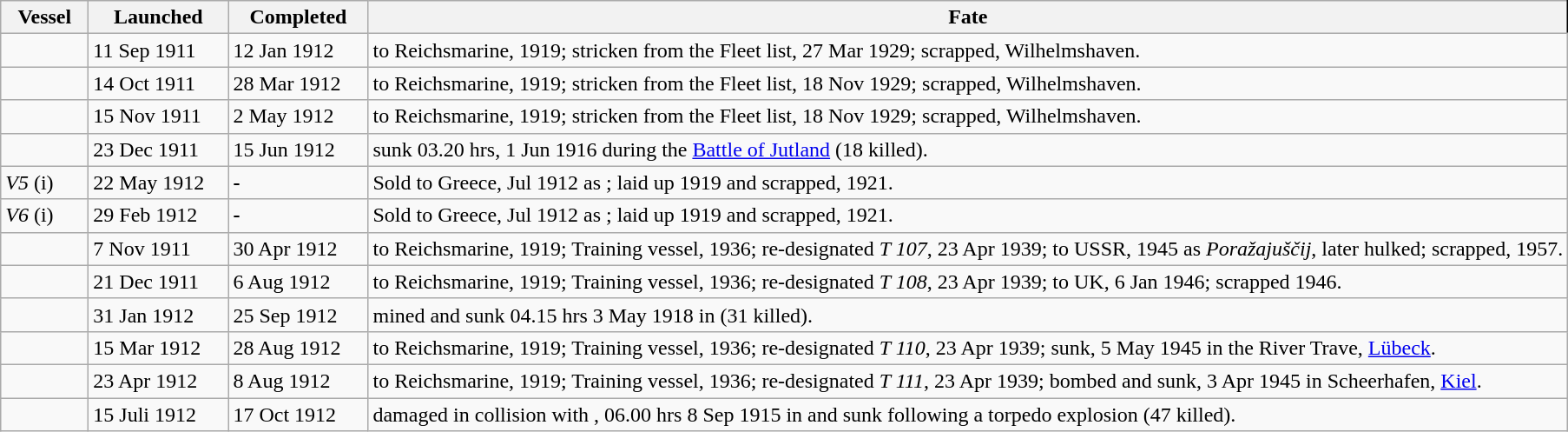<table class="wikitable">
<tr>
<th width="60px">Vessel</th>
<th width="100px">Launched</th>
<th width="100px">Completed</th>
<th style="border-right:1px solid black;">Fate</th>
</tr>
<tr>
<td></td>
<td>11 Sep 1911</td>
<td>12 Jan 1912</td>
<td>to Reichsmarine, 1919; stricken from the Fleet list, 27 Mar 1929; scrapped, Wilhelmshaven.</td>
</tr>
<tr>
<td></td>
<td>14 Oct 1911</td>
<td>28 Mar 1912</td>
<td>to Reichsmarine, 1919; stricken from the Fleet list, 18 Nov 1929; scrapped, Wilhelmshaven.</td>
</tr>
<tr>
<td></td>
<td>15 Nov 1911</td>
<td>2 May 1912</td>
<td>to Reichsmarine, 1919; stricken from the Fleet list, 18 Nov 1929; scrapped, Wilhelmshaven.</td>
</tr>
<tr>
<td></td>
<td>23 Dec 1911</td>
<td>15 Jun 1912</td>
<td>sunk 03.20 hrs, 1 Jun 1916 during the <a href='#'>Battle of Jutland</a>  (18 killed).</td>
</tr>
<tr>
<td><em>V5</em> (i)</td>
<td>22 May 1912</td>
<td><strong>-</strong></td>
<td>Sold to Greece, Jul 1912 as ; laid up 1919 and scrapped, 1921.</td>
</tr>
<tr>
<td><em>V6</em> (i)</td>
<td>29 Feb 1912</td>
<td><strong>-</strong></td>
<td>Sold to Greece, Jul 1912 as ; laid up 1919 and scrapped, 1921.</td>
</tr>
<tr>
<td></td>
<td>7 Nov 1911</td>
<td>30 Apr 1912</td>
<td>to Reichsmarine, 1919; Training vessel, 1936; re-designated <em>T 107</em>, 23 Apr 1939; to USSR, 1945 as <em>Poražajuščij</em>, later hulked; scrapped, 1957.</td>
</tr>
<tr>
<td></td>
<td>21 Dec 1911</td>
<td>6 Aug 1912</td>
<td>to Reichsmarine, 1919; Training vessel, 1936; re-designated <em>T 108</em>, 23 Apr 1939;  to UK, 6 Jan 1946; scrapped 1946.</td>
</tr>
<tr>
<td></td>
<td>31 Jan 1912</td>
<td>25 Sep 1912</td>
<td>mined and sunk 04.15 hrs 3 May 1918 in  (31 killed).</td>
</tr>
<tr>
<td></td>
<td>15 Mar 1912</td>
<td>28 Aug 1912</td>
<td>to Reichsmarine, 1919; Training vessel, 1936; re-designated <em>T 110</em>, 23 Apr 1939; sunk, 5 May 1945 in the River Trave, <a href='#'>Lübeck</a>.</td>
</tr>
<tr>
<td></td>
<td>23 Apr 1912</td>
<td>8 Aug 1912</td>
<td>to Reichsmarine, 1919; Training vessel, 1936; re-designated <em>T 111</em>, 23 Apr 1939; bombed and sunk, 3 Apr 1945 in Scheerhafen, <a href='#'>Kiel</a>.</td>
</tr>
<tr>
<td></td>
<td>15 Juli 1912</td>
<td>17 Oct 1912</td>
<td>damaged in collision with  , 06.00 hrs 8 Sep 1915 in  and sunk following a torpedo explosion (47 killed).</td>
</tr>
</table>
